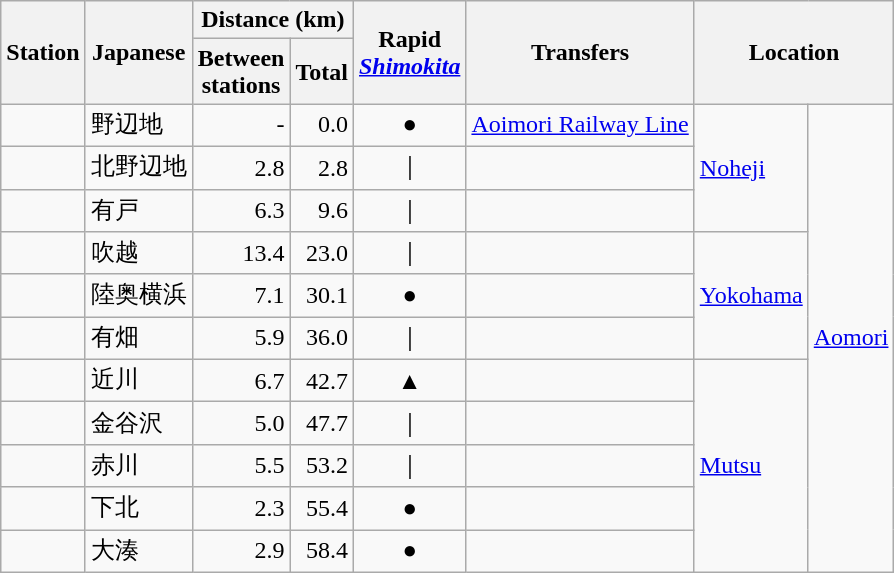<table class="wikitable">
<tr>
<th rowspan="2">Station</th>
<th rowspan="2">Japanese</th>
<th colspan="2">Distance (km)</th>
<th rowspan="2">Rapid<br><a href='#'><em>Shimokita</em></a></th>
<th rowspan="2">Transfers</th>
<th colspan=2 rowspan="2">Location</th>
</tr>
<tr>
<th>Between<br>stations</th>
<th>Total</th>
</tr>
<tr>
<td></td>
<td>野辺地</td>
<td style="text-align:right;">-</td>
<td style="text-align:right;">0.0</td>
<td style="text-align:center;">●</td>
<td><a href='#'>Aoimori Railway Line</a></td>
<td rowspan="3"><a href='#'>Noheji</a></td>
<td rowspan=11><a href='#'>Aomori</a></td>
</tr>
<tr>
<td></td>
<td>北野辺地</td>
<td style="text-align:right;">2.8</td>
<td style="text-align:right;">2.8</td>
<td style="text-align:center;">｜</td>
<td> </td>
</tr>
<tr>
<td></td>
<td>有戸</td>
<td style="text-align:right;">6.3</td>
<td style="text-align:right;">9.6</td>
<td style="text-align:center;">｜</td>
<td> </td>
</tr>
<tr>
<td></td>
<td>吹越</td>
<td style="text-align:right;">13.4</td>
<td style="text-align:right;">23.0</td>
<td style="text-align:center;">｜</td>
<td> </td>
<td rowspan="3"><a href='#'>Yokohama</a></td>
</tr>
<tr>
<td></td>
<td>陸奥横浜</td>
<td style="text-align:right;">7.1</td>
<td style="text-align:right;">30.1</td>
<td style="text-align:center;">●</td>
<td> </td>
</tr>
<tr>
<td></td>
<td>有畑</td>
<td style="text-align:right;">5.9</td>
<td style="text-align:right;">36.0</td>
<td style="text-align:center;">｜</td>
<td> </td>
</tr>
<tr>
<td></td>
<td>近川</td>
<td style="text-align:right;">6.7</td>
<td style="text-align:right;">42.7</td>
<td style="text-align:center;">▲</td>
<td> </td>
<td rowspan="5"><a href='#'>Mutsu</a></td>
</tr>
<tr>
<td></td>
<td>金谷沢</td>
<td style="text-align:right;">5.0</td>
<td style="text-align:right;">47.7</td>
<td style="text-align:center;">｜</td>
<td> </td>
</tr>
<tr>
<td></td>
<td>赤川</td>
<td style="text-align:right;">5.5</td>
<td style="text-align:right;">53.2</td>
<td style="text-align:center;">｜</td>
<td> </td>
</tr>
<tr>
<td></td>
<td>下北</td>
<td style="text-align:right;">2.3</td>
<td style="text-align:right;">55.4</td>
<td style="text-align:center;">●</td>
<td> </td>
</tr>
<tr>
<td></td>
<td>大湊</td>
<td style="text-align:right;">2.9</td>
<td style="text-align:right;">58.4</td>
<td style="text-align:center;">●</td>
<td> </td>
</tr>
</table>
